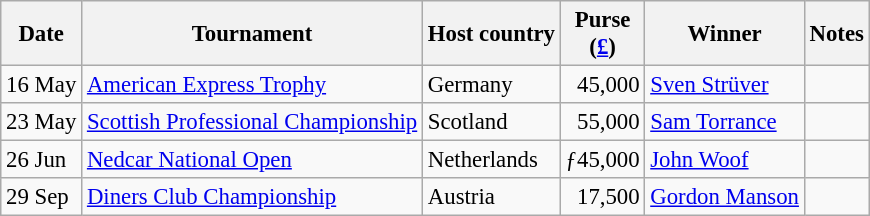<table class="wikitable" style="font-size:95%">
<tr>
<th>Date</th>
<th>Tournament</th>
<th>Host country</th>
<th>Purse<br>(<a href='#'>£</a>)</th>
<th>Winner</th>
<th>Notes</th>
</tr>
<tr>
<td>16 May</td>
<td><a href='#'>American Express Trophy</a></td>
<td>Germany</td>
<td align=right>45,000</td>
<td> <a href='#'>Sven Strüver</a></td>
<td></td>
</tr>
<tr>
<td>23 May</td>
<td><a href='#'>Scottish Professional Championship</a></td>
<td>Scotland</td>
<td align=right>55,000</td>
<td> <a href='#'>Sam Torrance</a></td>
<td></td>
</tr>
<tr>
<td>26 Jun</td>
<td><a href='#'>Nedcar National Open</a></td>
<td>Netherlands</td>
<td align=right>ƒ45,000</td>
<td> <a href='#'>John Woof</a></td>
<td></td>
</tr>
<tr>
<td>29 Sep</td>
<td><a href='#'>Diners Club Championship</a></td>
<td>Austria</td>
<td align=right>17,500</td>
<td> <a href='#'>Gordon Manson</a></td>
<td></td>
</tr>
</table>
